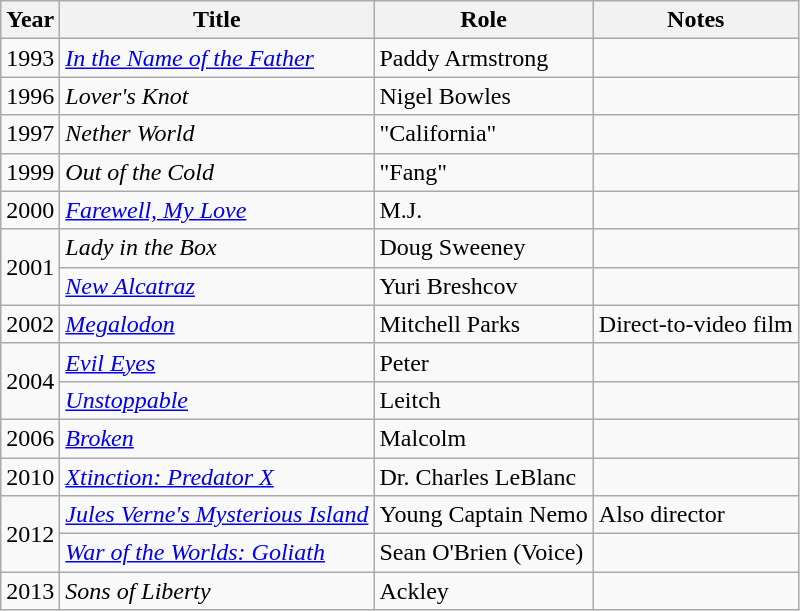<table class="wikitable sortable">
<tr>
<th>Year</th>
<th>Title</th>
<th>Role</th>
<th class="unsortable">Notes</th>
</tr>
<tr>
<td>1993</td>
<td><em><a href='#'>In the Name of the Father</a></em></td>
<td>Paddy Armstrong</td>
<td></td>
</tr>
<tr>
<td>1996</td>
<td><em>Lover's Knot</em></td>
<td>Nigel Bowles</td>
<td></td>
</tr>
<tr>
<td>1997</td>
<td><em>Nether World</em></td>
<td>"California"</td>
<td></td>
</tr>
<tr>
<td>1999</td>
<td><em>Out of the Cold</em></td>
<td>"Fang"</td>
<td></td>
</tr>
<tr>
<td>2000</td>
<td><em><a href='#'>Farewell, My Love</a></em></td>
<td>M.J.</td>
<td></td>
</tr>
<tr>
<td rowspan="2">2001</td>
<td><em>Lady in the Box</em></td>
<td>Doug Sweeney</td>
<td></td>
</tr>
<tr>
<td><em><a href='#'>New Alcatraz</a></em></td>
<td>Yuri Breshcov</td>
<td></td>
</tr>
<tr>
<td>2002</td>
<td><em><a href='#'>Megalodon</a></em></td>
<td>Mitchell Parks</td>
<td>Direct-to-video film</td>
</tr>
<tr>
<td rowspan="2">2004</td>
<td><em><a href='#'>Evil Eyes</a></em></td>
<td>Peter</td>
<td></td>
</tr>
<tr>
<td><em><a href='#'>Unstoppable</a></em></td>
<td>Leitch</td>
<td></td>
</tr>
<tr>
<td>2006</td>
<td><em><a href='#'>Broken</a></em></td>
<td>Malcolm</td>
<td></td>
</tr>
<tr>
<td>2010</td>
<td><em><a href='#'>Xtinction: Predator X</a></em></td>
<td>Dr. Charles LeBlanc</td>
<td></td>
</tr>
<tr>
<td rowspan="2">2012</td>
<td><em><a href='#'>Jules Verne's Mysterious Island</a></em></td>
<td>Young Captain Nemo</td>
<td>Also director</td>
</tr>
<tr>
<td><em><a href='#'>War of the Worlds: Goliath</a></em></td>
<td>Sean O'Brien (Voice)</td>
<td></td>
</tr>
<tr>
<td>2013</td>
<td><em>Sons of Liberty</em></td>
<td>Ackley</td>
<td></td>
</tr>
</table>
